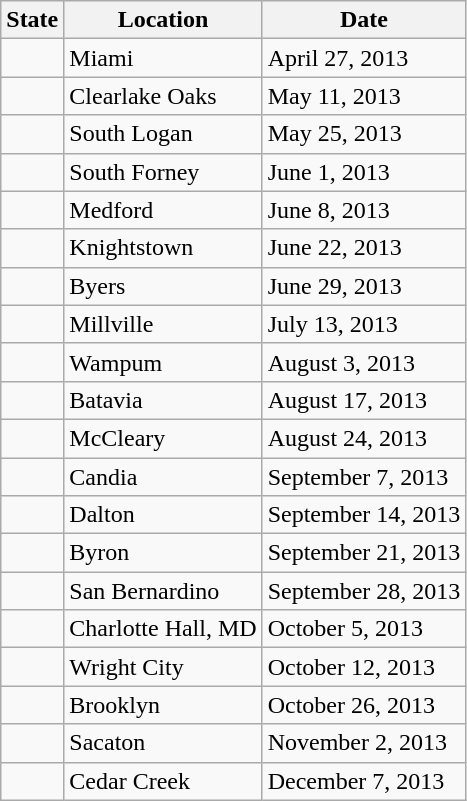<table class="wikitable">
<tr>
<th>State</th>
<th>Location</th>
<th>Date</th>
</tr>
<tr>
<td></td>
<td>Miami</td>
<td>April 27, 2013</td>
</tr>
<tr>
<td></td>
<td>Clearlake Oaks</td>
<td>May 11, 2013</td>
</tr>
<tr>
<td></td>
<td>South Logan</td>
<td>May 25, 2013</td>
</tr>
<tr>
<td></td>
<td>South Forney</td>
<td>June 1, 2013</td>
</tr>
<tr>
<td></td>
<td>Medford</td>
<td>June 8, 2013</td>
</tr>
<tr>
<td></td>
<td>Knightstown</td>
<td>June 22, 2013</td>
</tr>
<tr>
<td></td>
<td>Byers</td>
<td>June 29, 2013</td>
</tr>
<tr>
<td></td>
<td>Millville</td>
<td>July 13, 2013</td>
</tr>
<tr>
<td></td>
<td>Wampum</td>
<td>August 3, 2013</td>
</tr>
<tr>
<td></td>
<td>Batavia</td>
<td>August 17, 2013</td>
</tr>
<tr>
<td></td>
<td>McCleary</td>
<td>August 24, 2013</td>
</tr>
<tr>
<td></td>
<td>Candia</td>
<td>September 7, 2013</td>
</tr>
<tr>
<td></td>
<td>Dalton</td>
<td>September 14, 2013</td>
</tr>
<tr>
<td></td>
<td>Byron</td>
<td>September 21, 2013</td>
</tr>
<tr>
<td></td>
<td>San Bernardino</td>
<td>September 28, 2013</td>
</tr>
<tr>
<td></td>
<td>Charlotte Hall, MD</td>
<td>October 5, 2013</td>
</tr>
<tr>
<td></td>
<td>Wright City</td>
<td>October 12, 2013</td>
</tr>
<tr>
<td></td>
<td>Brooklyn</td>
<td>October 26, 2013</td>
</tr>
<tr>
<td></td>
<td>Sacaton</td>
<td>November 2, 2013</td>
</tr>
<tr>
<td></td>
<td>Cedar Creek</td>
<td>December 7, 2013</td>
</tr>
</table>
